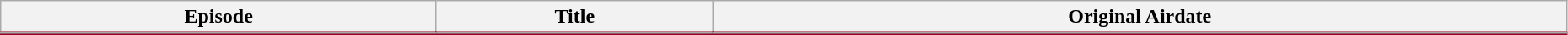<table class ="wikitable" width="98%">
<tr style="border-bottom: 3px solid #900020">
<th>Episode</th>
<th>Title</th>
<th>Original Airdate</th>
</tr>
<tr>
</tr>
</table>
